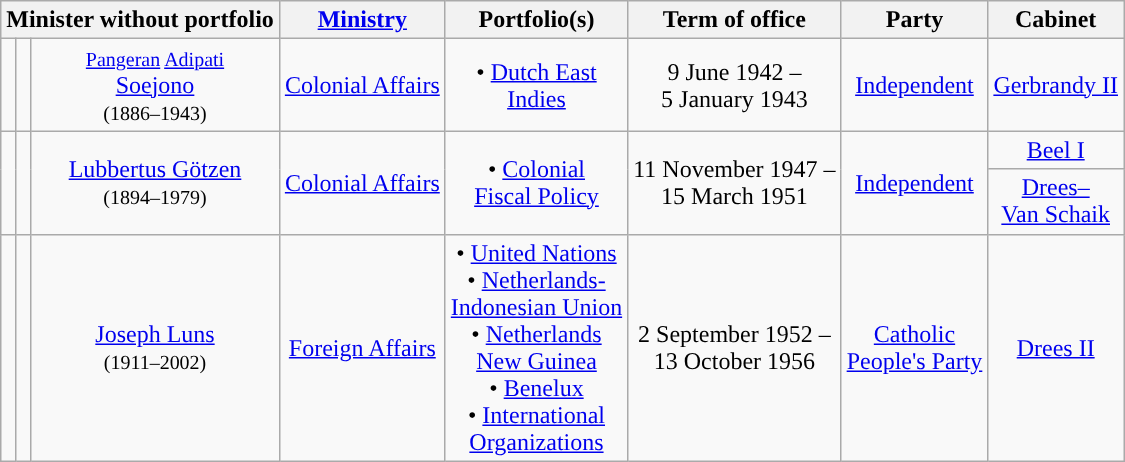<table class="wikitable" style="text-align:center">
<tr>
<th colspan=3>Minister without portfolio</th>
<th><a href='#'>Ministry</a></th>
<th>Portfolio(s)</th>
<th>Term of office</th>
<th>Party</th>
<th>Cabinet</th>
</tr>
<tr>
<td style="background:"></td>
<td></td>
<td><small><a href='#'>Pangeran</a> <a href='#'>Adipati</a></small> <br> <a href='#'>Soejono</a> <br> <small>(1886–1943)</small></td>
<td><a href='#'>Colonial Affairs</a></td>
<td>• <a href='#'>Dutch East <br> Indies</a></td>
<td>9 June 1942 – <br> 5 January 1943 <br> </td>
<td><a href='#'>Independent</a></td>
<td><a href='#'>Gerbrandy II</a> <br></td>
</tr>
<tr>
<td rowspan=2 style="background:"></td>
<td rowspan=2></td>
<td rowspan=2><a href='#'>Lubbertus Götzen</a> <br> <small>(1894–1979)</small></td>
<td rowspan=2><a href='#'>Colonial Affairs</a></td>
<td rowspan=2>• <a href='#'>Colonial <br> Fiscal Policy</a></td>
<td rowspan=2>11 November 1947 – <br> 15 March 1951</td>
<td rowspan=2><a href='#'>Independent</a></td>
<td><a href='#'>Beel I</a> <br></td>
</tr>
<tr>
<td><a href='#'>Drees–<br>Van Schaik</a> <br></td>
</tr>
<tr>
<td style="background:"></td>
<td></td>
<td><a href='#'>Joseph Luns</a> <br> <small>(1911–2002)</small></td>
<td><a href='#'>Foreign Affairs</a></td>
<td>• <a href='#'>United Nations</a> <br> • <a href='#'>Netherlands-<br>Indonesian Union</a> <br> • <a href='#'>Netherlands <br> New Guinea</a> <br> • <a href='#'>Benelux</a> <br> • <a href='#'>International <br> Organizations</a></td>
<td>2 September 1952 – <br> 13 October 1956</td>
<td><a href='#'>Catholic <br> People's Party</a></td>
<td><a href='#'>Drees II</a> <br></td>
</tr>
</table>
